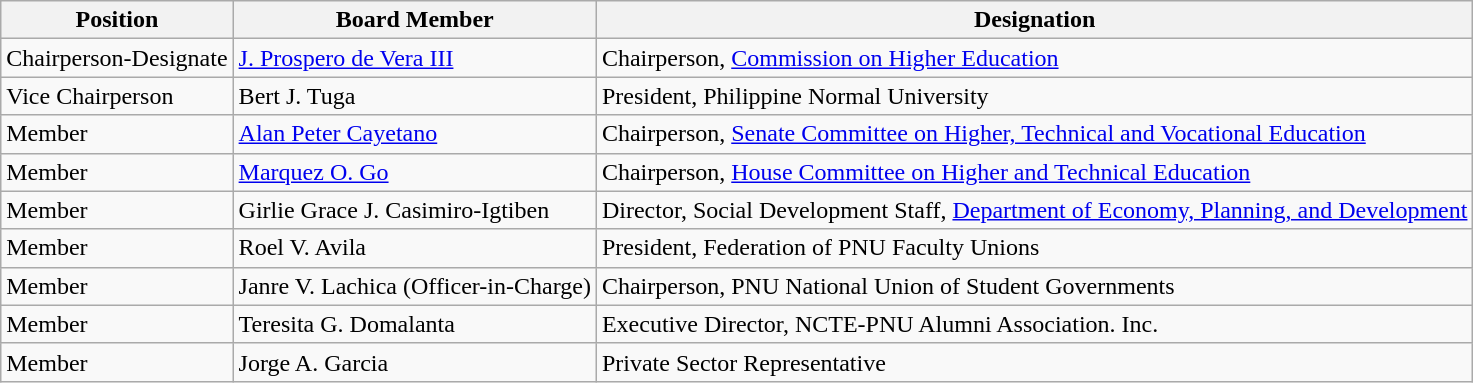<table class="wikitable">
<tr>
<th scope="col">Position</th>
<th scope="col">Board Member</th>
<th scope="col">Designation</th>
</tr>
<tr>
<td>Chairperson-Designate</td>
<td><a href='#'>J. Prospero de Vera III</a></td>
<td>Chairperson, <a href='#'>Commission on Higher Education</a></td>
</tr>
<tr>
<td>Vice Chairperson</td>
<td>Bert J. Tuga</td>
<td>President, Philippine Normal University</td>
</tr>
<tr>
<td>Member</td>
<td><a href='#'>Alan Peter Cayetano</a></td>
<td>Chairperson, <a href='#'>Senate Committee on Higher, Technical and Vocational Education</a></td>
</tr>
<tr>
<td>Member</td>
<td><a href='#'>Marquez O. Go</a></td>
<td>Chairperson, <a href='#'>House Committee on Higher and Technical Education</a></td>
</tr>
<tr>
<td>Member</td>
<td>Girlie Grace J. Casimiro-Igtiben</td>
<td>Director, Social Development Staff, <a href='#'>Department of Economy, Planning, and Development</a></td>
</tr>
<tr>
<td>Member</td>
<td>Roel V. Avila</td>
<td>President, Federation of PNU Faculty Unions</td>
</tr>
<tr>
<td>Member</td>
<td>Janre V. Lachica (Officer-in-Charge)</td>
<td>Chairperson, PNU National Union of Student Governments</td>
</tr>
<tr>
<td>Member</td>
<td>Teresita G. Domalanta</td>
<td>Executive Director, NCTE-PNU Alumni Association. Inc.</td>
</tr>
<tr>
<td>Member</td>
<td>Jorge A. Garcia</td>
<td>Private Sector Representative</td>
</tr>
</table>
